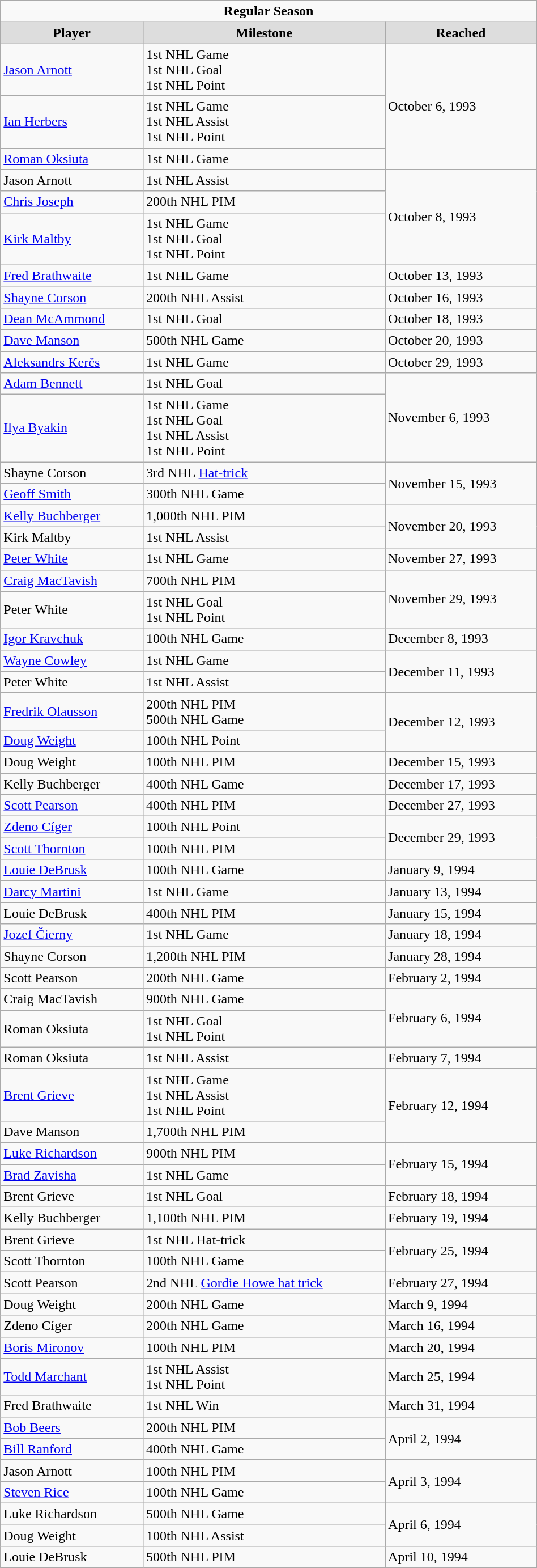<table class="wikitable" style="width:50%;">
<tr>
<td colspan="10" style="text-align:center;"><strong>Regular Season</strong></td>
</tr>
<tr style="text-align:center; background:#ddd;">
<td><strong>Player</strong></td>
<td><strong>Milestone</strong></td>
<td><strong>Reached</strong></td>
</tr>
<tr>
<td><a href='#'>Jason Arnott</a></td>
<td>1st NHL Game<br>1st NHL Goal<br>1st NHL Point</td>
<td rowspan="3">October 6, 1993</td>
</tr>
<tr>
<td><a href='#'>Ian Herbers</a></td>
<td>1st NHL Game<br>1st NHL Assist<br>1st NHL Point</td>
</tr>
<tr>
<td><a href='#'>Roman Oksiuta</a></td>
<td>1st NHL Game</td>
</tr>
<tr>
<td>Jason Arnott</td>
<td>1st NHL Assist</td>
<td rowspan="3">October 8, 1993</td>
</tr>
<tr>
<td><a href='#'>Chris Joseph</a></td>
<td>200th NHL PIM</td>
</tr>
<tr>
<td><a href='#'>Kirk Maltby</a></td>
<td>1st NHL Game<br>1st NHL Goal<br>1st NHL Point</td>
</tr>
<tr>
<td><a href='#'>Fred Brathwaite</a></td>
<td>1st NHL Game</td>
<td>October 13, 1993</td>
</tr>
<tr>
<td><a href='#'>Shayne Corson</a></td>
<td>200th NHL Assist</td>
<td>October 16, 1993</td>
</tr>
<tr>
<td><a href='#'>Dean McAmmond</a></td>
<td>1st NHL Goal</td>
<td>October 18, 1993</td>
</tr>
<tr>
<td><a href='#'>Dave Manson</a></td>
<td>500th NHL Game</td>
<td>October 20, 1993</td>
</tr>
<tr>
<td><a href='#'>Aleksandrs Kerčs</a></td>
<td>1st NHL Game</td>
<td>October 29, 1993</td>
</tr>
<tr>
<td><a href='#'>Adam Bennett</a></td>
<td>1st NHL Goal</td>
<td rowspan="2">November 6, 1993</td>
</tr>
<tr>
<td><a href='#'>Ilya Byakin</a></td>
<td>1st NHL Game<br>1st NHL Goal<br>1st NHL Assist<br>1st NHL Point</td>
</tr>
<tr>
<td>Shayne Corson</td>
<td>3rd NHL <a href='#'>Hat-trick</a></td>
<td rowspan="2">November 15, 1993</td>
</tr>
<tr>
<td><a href='#'>Geoff Smith</a></td>
<td>300th NHL Game</td>
</tr>
<tr>
<td><a href='#'>Kelly Buchberger</a></td>
<td>1,000th NHL PIM</td>
<td rowspan="2">November 20, 1993</td>
</tr>
<tr>
<td>Kirk Maltby</td>
<td>1st NHL Assist</td>
</tr>
<tr>
<td><a href='#'>Peter White</a></td>
<td>1st NHL Game</td>
<td>November 27, 1993</td>
</tr>
<tr>
<td><a href='#'>Craig MacTavish</a></td>
<td>700th NHL PIM</td>
<td rowspan="2">November 29, 1993</td>
</tr>
<tr>
<td>Peter White</td>
<td>1st NHL Goal<br>1st NHL Point</td>
</tr>
<tr>
<td><a href='#'>Igor Kravchuk</a></td>
<td>100th NHL Game</td>
<td>December 8, 1993</td>
</tr>
<tr>
<td><a href='#'>Wayne Cowley</a></td>
<td>1st NHL Game</td>
<td rowspan="2">December 11, 1993</td>
</tr>
<tr>
<td>Peter White</td>
<td>1st NHL Assist</td>
</tr>
<tr>
<td><a href='#'>Fredrik Olausson</a></td>
<td>200th NHL PIM<br>500th NHL Game</td>
<td rowspan="2">December 12, 1993</td>
</tr>
<tr>
<td><a href='#'>Doug Weight</a></td>
<td>100th NHL Point</td>
</tr>
<tr>
<td>Doug Weight</td>
<td>100th NHL PIM</td>
<td>December 15, 1993</td>
</tr>
<tr>
<td>Kelly Buchberger</td>
<td>400th NHL Game</td>
<td>December 17, 1993</td>
</tr>
<tr>
<td><a href='#'>Scott Pearson</a></td>
<td>400th NHL PIM</td>
<td>December 27, 1993</td>
</tr>
<tr>
<td><a href='#'>Zdeno Cíger</a></td>
<td>100th NHL Point</td>
<td rowspan="2">December 29, 1993</td>
</tr>
<tr>
<td><a href='#'>Scott Thornton</a></td>
<td>100th NHL PIM</td>
</tr>
<tr>
<td><a href='#'>Louie DeBrusk</a></td>
<td>100th NHL Game</td>
<td>January 9, 1994</td>
</tr>
<tr>
<td><a href='#'>Darcy Martini</a></td>
<td>1st NHL Game</td>
<td>January 13, 1994</td>
</tr>
<tr>
<td>Louie DeBrusk</td>
<td>400th NHL PIM</td>
<td>January 15, 1994</td>
</tr>
<tr>
<td><a href='#'>Jozef Čierny</a></td>
<td>1st NHL Game</td>
<td>January 18, 1994</td>
</tr>
<tr>
<td>Shayne Corson</td>
<td>1,200th NHL PIM</td>
<td>January 28, 1994</td>
</tr>
<tr>
<td>Scott Pearson</td>
<td>200th NHL Game</td>
<td>February 2, 1994</td>
</tr>
<tr>
<td>Craig MacTavish</td>
<td>900th NHL Game</td>
<td rowspan="2">February 6, 1994</td>
</tr>
<tr>
<td>Roman Oksiuta</td>
<td>1st NHL Goal<br>1st NHL Point</td>
</tr>
<tr>
<td>Roman Oksiuta</td>
<td>1st NHL Assist</td>
<td>February 7, 1994</td>
</tr>
<tr>
<td><a href='#'>Brent Grieve</a></td>
<td>1st NHL Game<br>1st NHL Assist<br>1st NHL Point</td>
<td rowspan="2">February 12, 1994</td>
</tr>
<tr>
<td>Dave Manson</td>
<td>1,700th NHL PIM</td>
</tr>
<tr>
<td><a href='#'>Luke Richardson</a></td>
<td>900th NHL PIM</td>
<td rowspan="2">February 15, 1994</td>
</tr>
<tr>
<td><a href='#'>Brad Zavisha</a></td>
<td>1st NHL Game</td>
</tr>
<tr>
<td>Brent Grieve</td>
<td>1st NHL Goal</td>
<td>February 18, 1994</td>
</tr>
<tr>
<td>Kelly Buchberger</td>
<td>1,100th NHL PIM</td>
<td>February 19, 1994</td>
</tr>
<tr>
<td>Brent Grieve</td>
<td>1st NHL Hat-trick</td>
<td rowspan="2">February 25, 1994</td>
</tr>
<tr>
<td>Scott Thornton</td>
<td>100th NHL Game</td>
</tr>
<tr>
<td>Scott Pearson</td>
<td>2nd NHL <a href='#'>Gordie Howe hat trick</a></td>
<td>February 27, 1994</td>
</tr>
<tr>
<td>Doug Weight</td>
<td>200th NHL Game</td>
<td>March 9, 1994</td>
</tr>
<tr>
<td>Zdeno Cíger</td>
<td>200th NHL Game</td>
<td>March 16, 1994</td>
</tr>
<tr>
<td><a href='#'>Boris Mironov</a></td>
<td>100th NHL PIM</td>
<td>March 20, 1994</td>
</tr>
<tr>
<td><a href='#'>Todd Marchant</a></td>
<td>1st NHL Assist<br>1st NHL Point</td>
<td>March 25, 1994</td>
</tr>
<tr>
<td>Fred Brathwaite</td>
<td>1st NHL Win</td>
<td>March 31, 1994</td>
</tr>
<tr>
<td><a href='#'>Bob Beers</a></td>
<td>200th NHL PIM</td>
<td rowspan="2">April 2, 1994</td>
</tr>
<tr>
<td><a href='#'>Bill Ranford</a></td>
<td>400th NHL Game</td>
</tr>
<tr>
<td>Jason Arnott</td>
<td>100th NHL PIM</td>
<td rowspan="2">April 3, 1994</td>
</tr>
<tr>
<td><a href='#'>Steven Rice</a></td>
<td>100th NHL Game</td>
</tr>
<tr>
<td>Luke Richardson</td>
<td>500th NHL Game</td>
<td rowspan="2">April 6, 1994</td>
</tr>
<tr>
<td>Doug Weight</td>
<td>100th NHL Assist</td>
</tr>
<tr>
<td>Louie DeBrusk</td>
<td>500th NHL PIM</td>
<td>April 10, 1994</td>
</tr>
</table>
